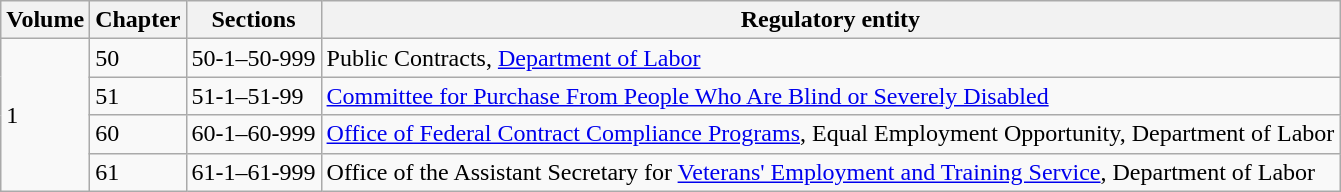<table class="wikitable">
<tr>
<th>Volume</th>
<th>Chapter</th>
<th>Sections</th>
<th>Regulatory entity</th>
</tr>
<tr>
<td rowspan="4">1</td>
<td>50</td>
<td>50-1–50-999</td>
<td>Public Contracts, <a href='#'>Department of Labor</a></td>
</tr>
<tr>
<td>51</td>
<td>51-1–51-99</td>
<td><a href='#'>Committee for Purchase From People Who Are Blind or Severely Disabled</a></td>
</tr>
<tr>
<td>60</td>
<td>60-1–60-999</td>
<td><a href='#'>Office of Federal Contract Compliance Programs</a>, Equal Employment Opportunity, Department of Labor</td>
</tr>
<tr>
<td>61</td>
<td>61-1–61-999</td>
<td>Office of the Assistant Secretary for <a href='#'>Veterans' Employment and Training Service</a>, Department of Labor</td>
</tr>
</table>
